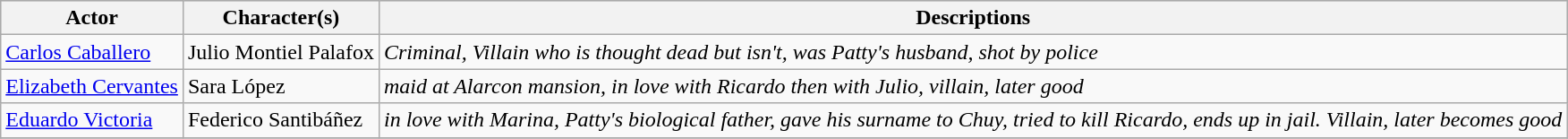<table class="wikitable">
<tr bgcolor="#CCCCCC">
<th>Actor</th>
<th>Character(s)</th>
<th>Descriptions</th>
</tr>
<tr>
<td><a href='#'>Carlos Caballero</a></td>
<td>Julio Montiel Palafox</td>
<td><em>Criminal, Villain who is thought dead but isn't, was Patty's husband, shot by police</em></td>
</tr>
<tr>
<td><a href='#'>Elizabeth Cervantes</a></td>
<td>Sara López</td>
<td><em>maid at Alarcon mansion, in love with Ricardo then with Julio, villain, later good</em></td>
</tr>
<tr>
<td><a href='#'>Eduardo Victoria</a></td>
<td>Federico Santibáñez</td>
<td><em>in love with Marina, Patty's biological father, gave his surname to Chuy, tried to kill Ricardo, ends up in jail. Villain, later becomes good</em></td>
</tr>
<tr>
</tr>
</table>
